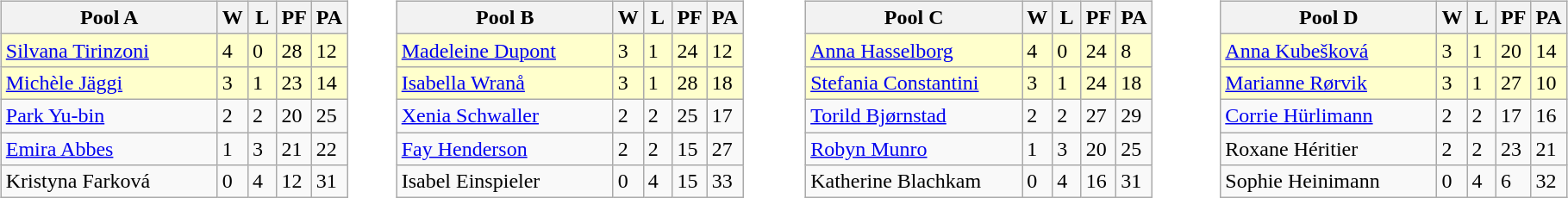<table table>
<tr>
<td valign=top width=10%><br><table class=wikitable>
<tr>
<th width=160>Pool A</th>
<th width=15>W</th>
<th width=15>L</th>
<th width=15>PF</th>
<th width=15>PA</th>
</tr>
<tr bgcolor=#ffffcc>
<td> <a href='#'>Silvana Tirinzoni</a></td>
<td>4</td>
<td>0</td>
<td>28</td>
<td>12</td>
</tr>
<tr bgcolor=#ffffcc>
<td> <a href='#'>Michèle Jäggi</a></td>
<td>3</td>
<td>1</td>
<td>23</td>
<td>14</td>
</tr>
<tr>
<td> <a href='#'>Park Yu-bin</a></td>
<td>2</td>
<td>2</td>
<td>20</td>
<td>25</td>
</tr>
<tr>
<td> <a href='#'>Emira Abbes</a></td>
<td>1</td>
<td>3</td>
<td>21</td>
<td>22</td>
</tr>
<tr>
<td> Kristyna Farková</td>
<td>0</td>
<td>4</td>
<td>12</td>
<td>31</td>
</tr>
</table>
</td>
<td valign=top width=10%><br><table class=wikitable>
<tr>
<th width=160>Pool B</th>
<th width=15>W</th>
<th width=15>L</th>
<th width=15>PF</th>
<th width=15>PA</th>
</tr>
<tr bgcolor=#ffffcc>
<td> <a href='#'>Madeleine Dupont</a></td>
<td>3</td>
<td>1</td>
<td>24</td>
<td>12</td>
</tr>
<tr bgcolor=#ffffcc>
<td> <a href='#'>Isabella Wranå</a></td>
<td>3</td>
<td>1</td>
<td>28</td>
<td>18</td>
</tr>
<tr>
<td> <a href='#'>Xenia Schwaller</a></td>
<td>2</td>
<td>2</td>
<td>25</td>
<td>17</td>
</tr>
<tr>
<td> <a href='#'>Fay Henderson</a></td>
<td>2</td>
<td>2</td>
<td>15</td>
<td>27</td>
</tr>
<tr>
<td> Isabel Einspieler</td>
<td>0</td>
<td>4</td>
<td>15</td>
<td>33</td>
</tr>
</table>
</td>
<td valign=top width=10%><br><table class=wikitable>
<tr>
<th width=160>Pool C</th>
<th width=15>W</th>
<th width=15>L</th>
<th width=15>PF</th>
<th width=15>PA</th>
</tr>
<tr bgcolor=#ffffcc>
<td> <a href='#'>Anna Hasselborg</a></td>
<td>4</td>
<td>0</td>
<td>24</td>
<td>8</td>
</tr>
<tr bgcolor=#ffffcc>
<td> <a href='#'>Stefania Constantini</a></td>
<td>3</td>
<td>1</td>
<td>24</td>
<td>18</td>
</tr>
<tr>
<td> <a href='#'>Torild Bjørnstad</a></td>
<td>2</td>
<td>2</td>
<td>27</td>
<td>29</td>
</tr>
<tr>
<td> <a href='#'>Robyn Munro</a></td>
<td>1</td>
<td>3</td>
<td>20</td>
<td>25</td>
</tr>
<tr>
<td> Katherine Blachkam</td>
<td>0</td>
<td>4</td>
<td>16</td>
<td>31</td>
</tr>
</table>
</td>
<td valign=top width=10%><br><table class=wikitable>
<tr>
<th width=160>Pool D</th>
<th width=15>W</th>
<th width=15>L</th>
<th width=15>PF</th>
<th width=15>PA</th>
</tr>
<tr bgcolor=#ffffcc>
<td> <a href='#'>Anna Kubešková</a></td>
<td>3</td>
<td>1</td>
<td>20</td>
<td>14</td>
</tr>
<tr bgcolor=#ffffcc>
<td> <a href='#'>Marianne Rørvik</a></td>
<td>3</td>
<td>1</td>
<td>27</td>
<td>10</td>
</tr>
<tr>
<td> <a href='#'>Corrie Hürlimann</a></td>
<td>2</td>
<td>2</td>
<td>17</td>
<td>16</td>
</tr>
<tr>
<td> Roxane Héritier</td>
<td>2</td>
<td>2</td>
<td>23</td>
<td>21</td>
</tr>
<tr>
<td> Sophie Heinimann</td>
<td>0</td>
<td>4</td>
<td>6</td>
<td>32</td>
</tr>
</table>
</td>
</tr>
</table>
